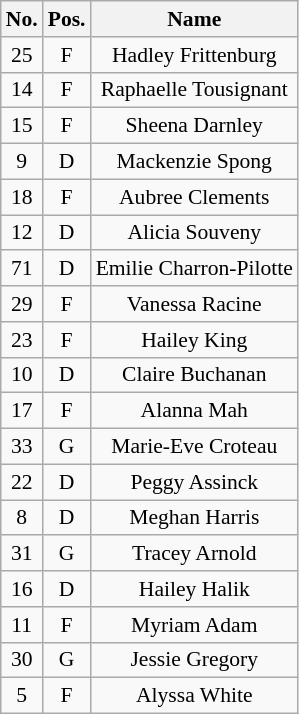<table class="wikitable sortable" style="font-size: 90%; text-align: center;">
<tr>
<th>No.</th>
<th>Pos.</th>
<th>Name</th>
</tr>
<tr>
<td>25</td>
<td>F</td>
<td>Hadley Frittenburg</td>
</tr>
<tr>
<td>14</td>
<td>F</td>
<td>Raphaelle Tousignant</td>
</tr>
<tr>
<td>15</td>
<td>F</td>
<td>Sheena Darnley</td>
</tr>
<tr>
<td>9</td>
<td>D</td>
<td>Mackenzie Spong</td>
</tr>
<tr>
<td>18</td>
<td>F</td>
<td>Aubree Clements</td>
</tr>
<tr>
<td>12</td>
<td>D</td>
<td>Alicia Souveny</td>
</tr>
<tr>
<td>71</td>
<td>D</td>
<td>Emilie Charron-Pilotte</td>
</tr>
<tr>
<td>29</td>
<td>F</td>
<td>Vanessa Racine</td>
</tr>
<tr>
<td>23</td>
<td>F</td>
<td>Hailey King</td>
</tr>
<tr>
<td>10</td>
<td>D</td>
<td>Claire Buchanan</td>
</tr>
<tr>
<td>17</td>
<td>F</td>
<td>Alanna Mah</td>
</tr>
<tr>
<td>33</td>
<td>G</td>
<td>Marie-Eve Croteau</td>
</tr>
<tr>
<td>22</td>
<td>D</td>
<td>Peggy Assinck</td>
</tr>
<tr>
<td>8</td>
<td>D</td>
<td>Meghan Harris</td>
</tr>
<tr>
<td>31</td>
<td>G</td>
<td>Tracey Arnold</td>
</tr>
<tr>
<td>16</td>
<td>D</td>
<td>Hailey Halik</td>
</tr>
<tr>
<td>11</td>
<td>F</td>
<td>Myriam Adam</td>
</tr>
<tr>
<td>30</td>
<td>G</td>
<td>Jessie Gregory</td>
</tr>
<tr>
<td>5</td>
<td>F</td>
<td>Alyssa White</td>
</tr>
</table>
